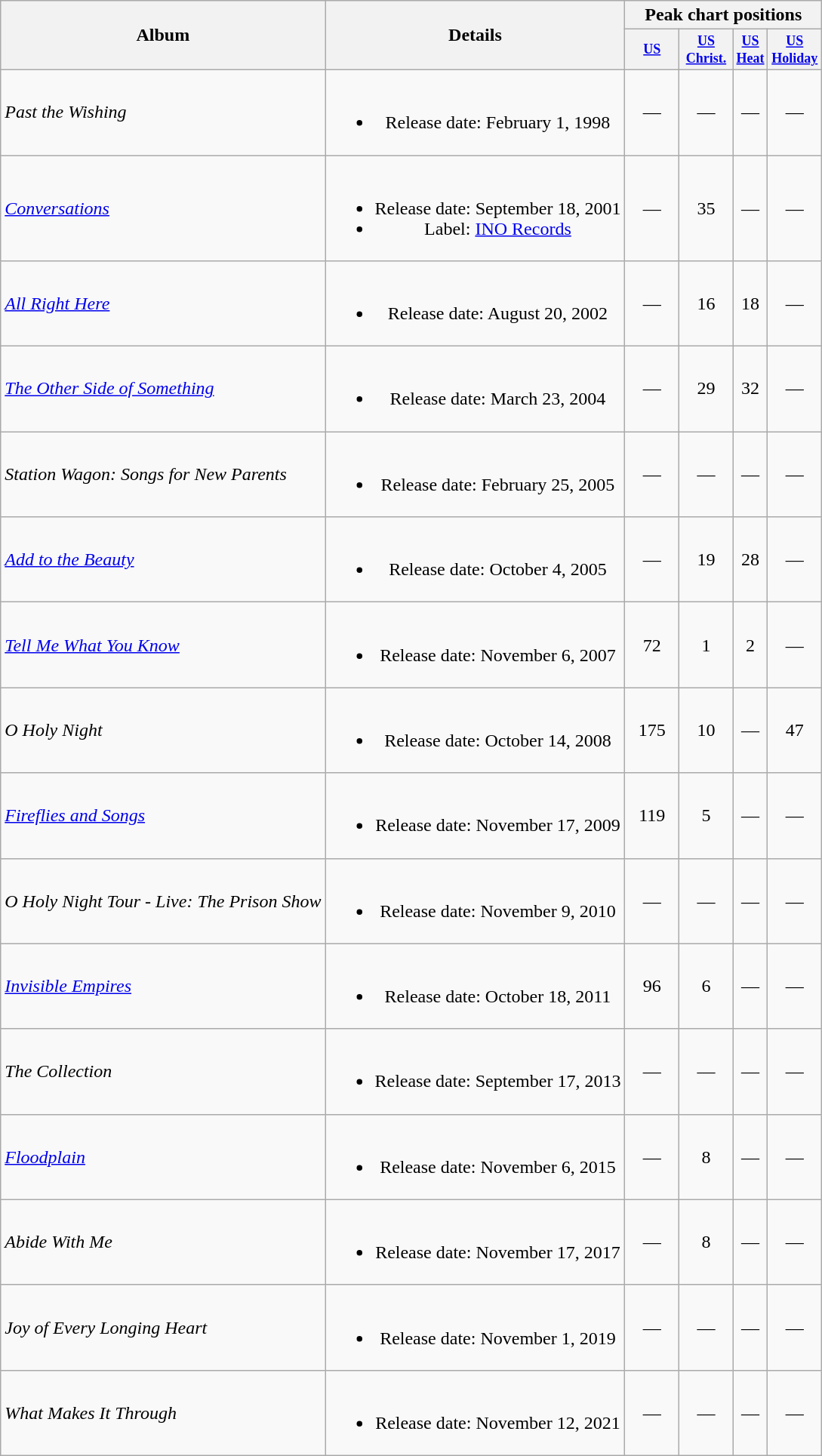<table class="wikitable" style="text-align:center;">
<tr>
<th rowspan="2">Album</th>
<th rowspan="2">Details</th>
<th colspan="4">Peak chart positions</th>
</tr>
<tr style="font-size:smaller;">
<th style="width:3.5em; font-size:90%;"><a href='#'>US</a></th>
<th style="width:3.5em; font-size:90%;"><a href='#'>US<br>Christ.</a></th>
<th style="width:3,5em; font-size:90%;"><a href='#'>US<br>Heat</a></th>
<th style="width:3.5em; font-size:90%;"><a href='#'>US<br>Holiday</a></th>
</tr>
<tr>
<td align="left"><em>Past the Wishing</em></td>
<td><br><ul><li>Release date: February 1, 1998</li></ul></td>
<td>—</td>
<td>—</td>
<td>—</td>
<td>—</td>
</tr>
<tr>
<td align="left"><em><a href='#'>Conversations</a></em></td>
<td><br><ul><li>Release date: September 18, 2001</li><li>Label: <a href='#'>INO Records</a></li></ul></td>
<td>—</td>
<td>35</td>
<td>—</td>
<td>—</td>
</tr>
<tr>
<td align="left"><em><a href='#'>All Right Here</a></em></td>
<td><br><ul><li>Release date: August 20, 2002</li></ul></td>
<td>—</td>
<td>16</td>
<td>18</td>
<td>—</td>
</tr>
<tr>
<td align="left"><em><a href='#'>The Other Side of Something</a></em></td>
<td><br><ul><li>Release date: March 23, 2004</li></ul></td>
<td>—</td>
<td>29</td>
<td>32</td>
<td>—</td>
</tr>
<tr>
<td align="left"><em>Station Wagon: Songs for New Parents</em></td>
<td><br><ul><li>Release date: February 25, 2005</li></ul></td>
<td>—</td>
<td>—</td>
<td>—</td>
<td>—</td>
</tr>
<tr>
<td align="left"><em><a href='#'>Add to the Beauty</a></em></td>
<td><br><ul><li>Release date: October 4, 2005</li></ul></td>
<td>—</td>
<td>19</td>
<td>28</td>
<td>—</td>
</tr>
<tr>
<td align="left"><em><a href='#'>Tell Me What You Know</a></em></td>
<td><br><ul><li>Release date: November 6, 2007</li></ul></td>
<td>72</td>
<td>1</td>
<td>2</td>
<td>—</td>
</tr>
<tr>
<td align="left"><em>O Holy Night</em></td>
<td><br><ul><li>Release date: October 14, 2008</li></ul></td>
<td>175</td>
<td>10</td>
<td>—</td>
<td>47</td>
</tr>
<tr>
<td align="left"><em><a href='#'>Fireflies and Songs</a></em></td>
<td><br><ul><li>Release date: November 17, 2009</li></ul></td>
<td>119</td>
<td>5</td>
<td>—</td>
<td>—</td>
</tr>
<tr>
<td align="left"><em>O Holy Night Tour - Live: The Prison Show</em></td>
<td><br><ul><li>Release date: November 9, 2010</li></ul></td>
<td>—</td>
<td>—</td>
<td>—</td>
<td>—</td>
</tr>
<tr>
<td align="left"><em><a href='#'>Invisible Empires</a></em></td>
<td><br><ul><li>Release date: October 18, 2011</li></ul></td>
<td>96</td>
<td>6</td>
<td>—</td>
<td>—</td>
</tr>
<tr>
<td align="left"><em>The Collection</em></td>
<td><br><ul><li>Release date: September 17, 2013</li></ul></td>
<td>—</td>
<td>—</td>
<td>—</td>
<td>—</td>
</tr>
<tr>
<td align="left"><em><a href='#'>Floodplain</a></em></td>
<td><br><ul><li>Release date: November 6, 2015</li></ul></td>
<td>—</td>
<td>8</td>
<td>—</td>
<td>—</td>
</tr>
<tr>
<td align="left"><em>Abide With Me</em></td>
<td><br><ul><li>Release date: November 17, 2017</li></ul></td>
<td>—</td>
<td>8</td>
<td>—</td>
<td>—</td>
</tr>
<tr>
<td align="left"><em>Joy of Every Longing Heart</em></td>
<td><br><ul><li>Release date: November 1, 2019</li></ul></td>
<td>—</td>
<td>—</td>
<td>—</td>
<td>—</td>
</tr>
<tr>
<td align="left"><em>What Makes It Through</em></td>
<td><br><ul><li>Release date: November 12, 2021</li></ul></td>
<td>—</td>
<td>—</td>
<td>—</td>
<td>—</td>
</tr>
</table>
